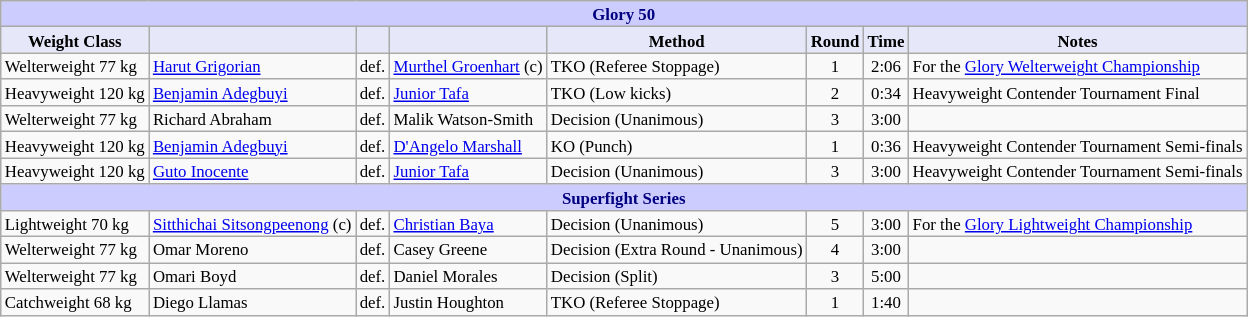<table class="wikitable" style="font-size: 70%;">
<tr>
<th colspan="8" style="background-color: #ccf; color: #000080; text-align: center;"><strong>Glory 50</strong></th>
</tr>
<tr>
<th colspan="1" style="background-color: #E6E8FA; color: #000000; text-align: center;">Weight Class</th>
<th colspan="1" style="background-color: #E6E8FA; color: #000000; text-align: center;"></th>
<th colspan="1" style="background-color: #E6E8FA; color: #000000; text-align: center;"></th>
<th colspan="1" style="background-color: #E6E8FA; color: #000000; text-align: center;"></th>
<th colspan="1" style="background-color: #E6E8FA; color: #000000; text-align: center;">Method</th>
<th colspan="1" style="background-color: #E6E8FA; color: #000000; text-align: center;">Round</th>
<th colspan="1" style="background-color: #E6E8FA; color: #000000; text-align: center;">Time</th>
<th colspan="1" style="background-color: #E6E8FA; color: #000000; text-align: center;">Notes</th>
</tr>
<tr>
<td>Welterweight 77 kg</td>
<td> <a href='#'>Harut Grigorian</a></td>
<td align=center>def.</td>
<td> <a href='#'>Murthel Groenhart</a> (c)</td>
<td>TKO (Referee Stoppage)</td>
<td align=center>1</td>
<td align=center>2:06</td>
<td>For the <a href='#'>Glory Welterweight Championship</a></td>
</tr>
<tr>
<td>Heavyweight 120 kg</td>
<td> <a href='#'>Benjamin Adegbuyi</a></td>
<td align=center>def.</td>
<td> <a href='#'>Junior Tafa</a></td>
<td>TKO (Low kicks)</td>
<td align=center>2</td>
<td align=center>0:34</td>
<td>Heavyweight Contender Tournament Final</td>
</tr>
<tr>
<td>Welterweight 77 kg</td>
<td> Richard Abraham</td>
<td align=center>def.</td>
<td> Malik Watson-Smith</td>
<td>Decision (Unanimous)</td>
<td align=center>3</td>
<td align=center>3:00</td>
<td></td>
</tr>
<tr>
<td>Heavyweight 120 kg</td>
<td> <a href='#'>Benjamin Adegbuyi</a></td>
<td align=center>def.</td>
<td> <a href='#'>D'Angelo Marshall</a></td>
<td>KO (Punch)</td>
<td align=center>1</td>
<td align=center>0:36</td>
<td>Heavyweight Contender Tournament Semi-finals</td>
</tr>
<tr>
<td>Heavyweight 120 kg</td>
<td> <a href='#'>Guto Inocente</a></td>
<td align=center>def.</td>
<td> <a href='#'>Junior Tafa</a></td>
<td>Decision (Unanimous)</td>
<td align=center>3</td>
<td align=center>3:00</td>
<td>Heavyweight Contender Tournament Semi-finals</td>
</tr>
<tr>
<th colspan="8" style="background-color: #ccf; color: #000080; text-align: center;"><strong>Superfight Series</strong></th>
</tr>
<tr>
<td>Lightweight 70 kg</td>
<td> <a href='#'>Sitthichai Sitsongpeenong</a> (c)</td>
<td align=center>def.</td>
<td> <a href='#'>Christian Baya</a></td>
<td>Decision (Unanimous)</td>
<td align=center>5</td>
<td align=center>3:00</td>
<td>For the <a href='#'>Glory Lightweight Championship</a></td>
</tr>
<tr>
<td>Welterweight 77 kg</td>
<td> Omar Moreno</td>
<td align=center>def.</td>
<td> Casey Greene</td>
<td>Decision (Extra Round - Unanimous)</td>
<td align=center>4</td>
<td align=center>3:00</td>
<td></td>
</tr>
<tr>
<td>Welterweight 77 kg</td>
<td> Omari Boyd</td>
<td align=center>def.</td>
<td> Daniel Morales</td>
<td>Decision (Split)</td>
<td align=center>3</td>
<td align=center>5:00</td>
<td></td>
</tr>
<tr>
<td>Catchweight 68 kg</td>
<td> Diego Llamas</td>
<td align=center>def.</td>
<td> Justin Houghton</td>
<td>TKO (Referee Stoppage)</td>
<td align=center>1</td>
<td align=center>1:40</td>
<td></td>
</tr>
</table>
